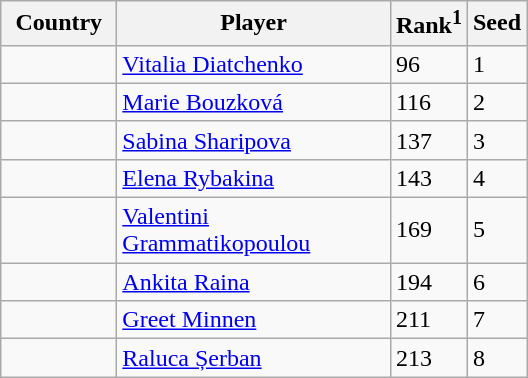<table class="sortable wikitable">
<tr>
<th width="70">Country</th>
<th width="175">Player</th>
<th>Rank<sup>1</sup></th>
<th>Seed</th>
</tr>
<tr>
<td></td>
<td><a href='#'>Vitalia Diatchenko</a></td>
<td>96</td>
<td>1</td>
</tr>
<tr>
<td></td>
<td><a href='#'>Marie Bouzková</a></td>
<td>116</td>
<td>2</td>
</tr>
<tr>
<td></td>
<td><a href='#'>Sabina Sharipova</a></td>
<td>137</td>
<td>3</td>
</tr>
<tr>
<td></td>
<td><a href='#'>Elena Rybakina</a></td>
<td>143</td>
<td>4</td>
</tr>
<tr>
<td></td>
<td><a href='#'>Valentini Grammatikopoulou</a></td>
<td>169</td>
<td>5</td>
</tr>
<tr>
<td></td>
<td><a href='#'>Ankita Raina</a></td>
<td>194</td>
<td>6</td>
</tr>
<tr>
<td></td>
<td><a href='#'>Greet Minnen</a></td>
<td>211</td>
<td>7</td>
</tr>
<tr>
<td></td>
<td><a href='#'>Raluca Șerban</a></td>
<td>213</td>
<td>8</td>
</tr>
</table>
